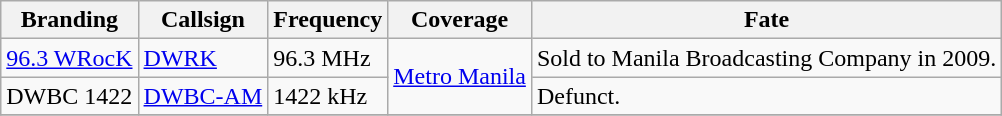<table class="wikitable">
<tr>
<th>Branding</th>
<th>Callsign</th>
<th>Frequency</th>
<th>Coverage</th>
<th>Fate</th>
</tr>
<tr>
<td><a href='#'>96.3 WRocK</a></td>
<td><a href='#'>DWRK</a></td>
<td>96.3 MHz</td>
<td rowspan="2"><a href='#'>Metro Manila</a></td>
<td>Sold to Manila Broadcasting Company in 2009.</td>
</tr>
<tr>
<td>DWBC 1422</td>
<td><a href='#'>DWBC-AM</a></td>
<td>1422 kHz</td>
<td>Defunct.</td>
</tr>
<tr>
</tr>
</table>
